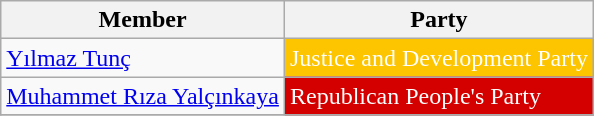<table class="wikitable">
<tr>
<th>Member</th>
<th>Party</th>
</tr>
<tr>
<td><a href='#'>Yılmaz Tunç</a></td>
<td style="background:#FDC400; color:white">Justice and Development Party</td>
</tr>
<tr>
<td><a href='#'>Muhammet Rıza Yalçınkaya</a></td>
<td style="background:#D40000; color:white">Republican People's Party</td>
</tr>
<tr>
</tr>
</table>
